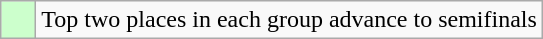<table class="wikitable">
<tr>
<td style="background:#cfc;">    </td>
<td>Top two places in each group advance to semifinals</td>
</tr>
</table>
